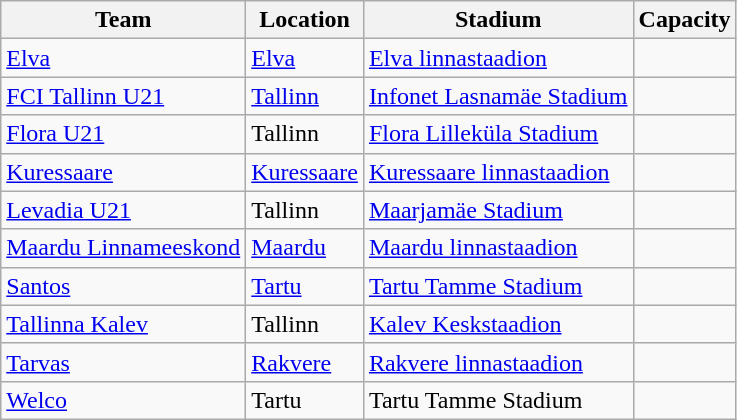<table class="wikitable sortable">
<tr>
<th>Team</th>
<th>Location</th>
<th>Stadium</th>
<th>Capacity</th>
</tr>
<tr>
<td><a href='#'>Elva</a></td>
<td><a href='#'>Elva</a></td>
<td><a href='#'>Elva linnastaadion</a></td>
<td align="center"></td>
</tr>
<tr>
<td><a href='#'>FCI Tallinn U21</a></td>
<td><a href='#'>Tallinn</a></td>
<td><a href='#'>Infonet Lasnamäe Stadium</a></td>
<td align="center"></td>
</tr>
<tr>
<td><a href='#'>Flora U21</a></td>
<td>Tallinn</td>
<td><a href='#'>Flora Lilleküla Stadium</a></td>
<td align="center"></td>
</tr>
<tr>
<td><a href='#'>Kuressaare</a></td>
<td><a href='#'>Kuressaare</a></td>
<td><a href='#'>Kuressaare linnastaadion</a></td>
<td align="center"></td>
</tr>
<tr>
<td><a href='#'>Levadia U21</a></td>
<td>Tallinn</td>
<td><a href='#'>Maarjamäe Stadium</a></td>
<td align="center"></td>
</tr>
<tr>
<td><a href='#'>Maardu Linnameeskond</a></td>
<td><a href='#'>Maardu</a></td>
<td><a href='#'>Maardu linnastaadion</a></td>
<td align="center"></td>
</tr>
<tr>
<td><a href='#'>Santos</a></td>
<td><a href='#'>Tartu</a></td>
<td><a href='#'>Tartu Tamme Stadium</a></td>
<td align="center"></td>
</tr>
<tr>
<td><a href='#'>Tallinna Kalev</a></td>
<td>Tallinn</td>
<td><a href='#'>Kalev Keskstaadion</a></td>
<td align="center"></td>
</tr>
<tr>
<td><a href='#'>Tarvas</a></td>
<td><a href='#'>Rakvere</a></td>
<td><a href='#'>Rakvere linnastaadion</a></td>
<td align="center"></td>
</tr>
<tr>
<td><a href='#'>Welco</a></td>
<td>Tartu</td>
<td>Tartu Tamme Stadium</td>
<td align="center"></td>
</tr>
</table>
